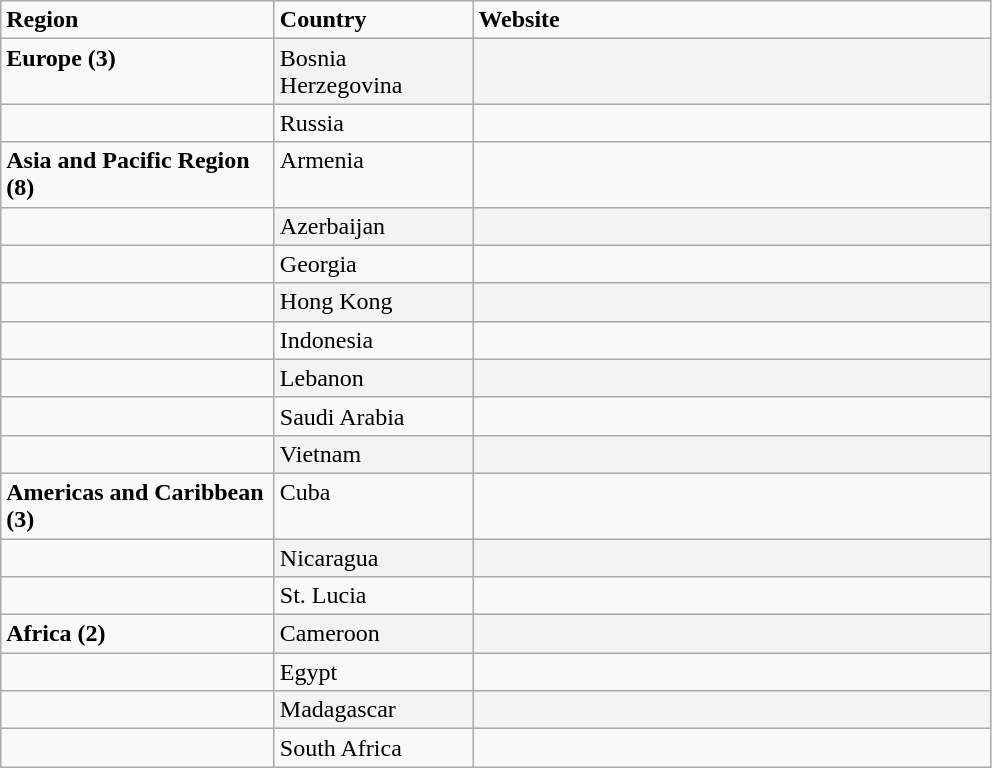<table class="wikitable sortable">
<tr>
<td width="175" valign="top"><strong>Region</strong></td>
<td width="125" valign="top"><strong>Country </strong></td>
<td width="125" valign="top"><strong>Website </strong>  </td>
</tr>
<tr>
<td width="175" valign="top"><strong>Europe (3)</strong></td>
<td width="125" valign="top" bgcolor="#F3F3F3">Bosnia Herzegovina</td>
<td width="338" valign="top" bgcolor="#F3F3F3"> </td>
</tr>
<tr>
<td width="175" valign="top"> </td>
<td width="125" valign="top">Russia</td>
<td width="338" valign="top"> </td>
</tr>
<tr>
<td width="175" valign="top"><strong>Asia and Pacific Region (8)</strong></td>
<td width="125" valign="top">Armenia</td>
<td width="338" valign="top"> </td>
</tr>
<tr>
<td width="175" valign="top"> </td>
<td width="125" valign="top" bgcolor="#F3F3F3">Azerbaijan</td>
<td width="338" valign="top" bgcolor="#F3F3F3"> </td>
</tr>
<tr>
<td width="175" valign="top"> </td>
<td width="125" valign="top">Georgia</td>
<td width="338" valign="top"><span></span></td>
</tr>
<tr>
<td width="175" valign="top"> </td>
<td width="125" valign="top" bgcolor="#F3F3F3">Hong Kong</td>
<td width="338" valign="top" bgcolor="#F3F3F3"> </td>
</tr>
<tr>
<td width="175" valign="top"> </td>
<td width="125" valign="top">Indonesia</td>
<td width="338" valign="top"> </td>
</tr>
<tr>
<td width="175" valign="top"> </td>
<td width="125" valign="top" bgcolor="#F3F3F3">Lebanon</td>
<td width="338" valign="top" bgcolor="#F3F3F3"> </td>
</tr>
<tr>
<td width="175" valign="top"> </td>
<td width="125" valign="top">Saudi Arabia</td>
<td width="338" valign="top"> </td>
</tr>
<tr>
<td width="175" valign="top"> </td>
<td width="125" valign="top" bgcolor="#F3F3F3">Vietnam</td>
<td width="338" valign="top" bgcolor="#F3F3F3"> </td>
</tr>
<tr>
<td width="175" valign="top"><strong>Americas and Caribbean (3)</strong></td>
<td width="125" valign="top">Cuba</td>
<td width="338" valign="top"> </td>
</tr>
<tr>
<td width="175" valign="top"> </td>
<td width="125" valign="top" bgcolor="#F3F3F3">Nicaragua</td>
<td width="338" valign="top" bgcolor="#F3F3F3"> </td>
</tr>
<tr>
<td width="175" valign="top"> </td>
<td width="125" valign="top">St. Lucia</td>
<td width="338" valign="top"> </td>
</tr>
<tr>
<td width="175" valign="top"><strong>Africa (2)</strong></td>
<td width="125" valign="top" bgcolor="#F3F3F3">Cameroon</td>
<td width="338" valign="top" bgcolor="#F3F3F3"> </td>
</tr>
<tr>
<td width="175" valign="top"> </td>
<td width="125" valign="top">Egypt</td>
<td width="338" valign="top"> </td>
</tr>
<tr>
<td width="175" valign="top"> </td>
<td width="125" valign="top" bgcolor="#F3F3F3">Madagascar</td>
<td width="338" valign="top" bgcolor="#F3F3F3"> </td>
</tr>
<tr>
<td width="175" valign="top"> </td>
<td width="125" valign="top">South Africa</td>
<td width="338" valign="top"><span></span></td>
</tr>
</table>
